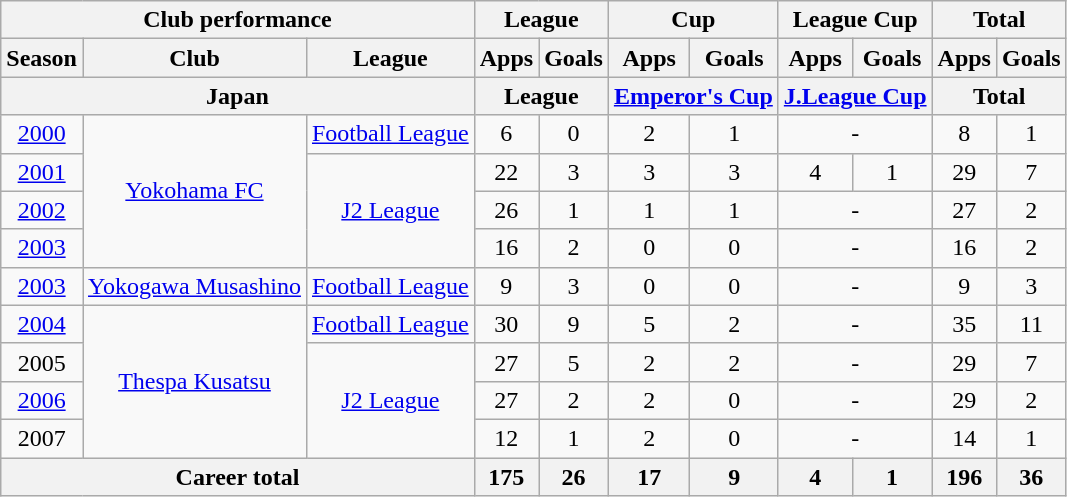<table class="wikitable" style="text-align:center">
<tr>
<th colspan=3>Club performance</th>
<th colspan=2>League</th>
<th colspan=2>Cup</th>
<th colspan=2>League Cup</th>
<th colspan=2>Total</th>
</tr>
<tr>
<th>Season</th>
<th>Club</th>
<th>League</th>
<th>Apps</th>
<th>Goals</th>
<th>Apps</th>
<th>Goals</th>
<th>Apps</th>
<th>Goals</th>
<th>Apps</th>
<th>Goals</th>
</tr>
<tr>
<th colspan=3>Japan</th>
<th colspan=2>League</th>
<th colspan=2><a href='#'>Emperor's Cup</a></th>
<th colspan=2><a href='#'>J.League Cup</a></th>
<th colspan=2>Total</th>
</tr>
<tr>
<td><a href='#'>2000</a></td>
<td rowspan="4"><a href='#'>Yokohama FC</a></td>
<td><a href='#'>Football League</a></td>
<td>6</td>
<td>0</td>
<td>2</td>
<td>1</td>
<td colspan="2">-</td>
<td>8</td>
<td>1</td>
</tr>
<tr>
<td><a href='#'>2001</a></td>
<td rowspan="3"><a href='#'>J2 League</a></td>
<td>22</td>
<td>3</td>
<td>3</td>
<td>3</td>
<td>4</td>
<td>1</td>
<td>29</td>
<td>7</td>
</tr>
<tr>
<td><a href='#'>2002</a></td>
<td>26</td>
<td>1</td>
<td>1</td>
<td>1</td>
<td colspan="2">-</td>
<td>27</td>
<td>2</td>
</tr>
<tr>
<td><a href='#'>2003</a></td>
<td>16</td>
<td>2</td>
<td>0</td>
<td>0</td>
<td colspan="2">-</td>
<td>16</td>
<td>2</td>
</tr>
<tr>
<td><a href='#'>2003</a></td>
<td><a href='#'>Yokogawa Musashino</a></td>
<td><a href='#'>Football League</a></td>
<td>9</td>
<td>3</td>
<td>0</td>
<td>0</td>
<td colspan="2">-</td>
<td>9</td>
<td>3</td>
</tr>
<tr>
<td><a href='#'>2004</a></td>
<td rowspan="4"><a href='#'>Thespa Kusatsu</a></td>
<td><a href='#'>Football League</a></td>
<td>30</td>
<td>9</td>
<td>5</td>
<td>2</td>
<td colspan="2">-</td>
<td>35</td>
<td>11</td>
</tr>
<tr>
<td>2005</td>
<td rowspan="3"><a href='#'>J2 League</a></td>
<td>27</td>
<td>5</td>
<td>2</td>
<td>2</td>
<td colspan="2">-</td>
<td>29</td>
<td>7</td>
</tr>
<tr>
<td><a href='#'>2006</a></td>
<td>27</td>
<td>2</td>
<td>2</td>
<td>0</td>
<td colspan="2">-</td>
<td>29</td>
<td>2</td>
</tr>
<tr>
<td>2007</td>
<td>12</td>
<td>1</td>
<td>2</td>
<td>0</td>
<td colspan="2">-</td>
<td>14</td>
<td>1</td>
</tr>
<tr>
<th colspan=3>Career total</th>
<th>175</th>
<th>26</th>
<th>17</th>
<th>9</th>
<th>4</th>
<th>1</th>
<th>196</th>
<th>36</th>
</tr>
</table>
